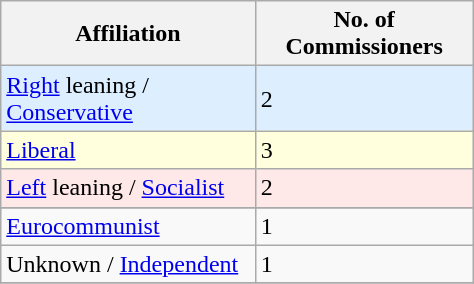<table class=wikitable width=25%>
<tr>
<th>Affiliation</th>
<th>No. of Commissioners</th>
</tr>
<tr --- bgcolor=#DDEEFF>
<td><a href='#'>Right</a> leaning / <a href='#'>Conservative</a></td>
<td>2</td>
</tr>
<tr --- bgcolor=#FFFFDD>
<td><a href='#'>Liberal</a></td>
<td>3</td>
</tr>
<tr --- bgcolor=#FFE8E8>
<td><a href='#'>Left</a> leaning / <a href='#'>Socialist</a></td>
<td>2</td>
</tr>
<tr>
</tr>
<tr --- bgcolor=>
<td><a href='#'>Eurocommunist</a></td>
<td>1</td>
</tr>
<tr>
<td>Unknown / <a href='#'>Independent</a></td>
<td>1</td>
</tr>
<tr>
</tr>
</table>
